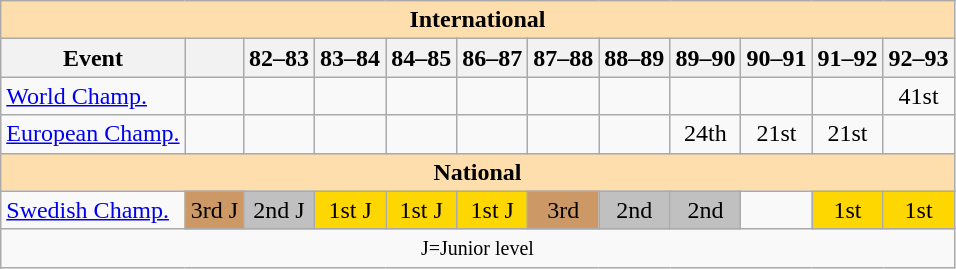<table class=wikitable style="text-align:center">
<tr>
<th style="background-color: #ffdead; " colspan=12 align=center>International</th>
</tr>
<tr>
<th>Event</th>
<th></th>
<th>82–83</th>
<th>83–84</th>
<th>84–85</th>
<th>86–87</th>
<th>87–88</th>
<th>88–89</th>
<th>89–90</th>
<th>90–91</th>
<th>91–92</th>
<th>92–93</th>
</tr>
<tr>
<td align=left><a href='#'>World Champ.</a></td>
<td></td>
<td></td>
<td></td>
<td></td>
<td></td>
<td></td>
<td></td>
<td></td>
<td></td>
<td></td>
<td>41st</td>
</tr>
<tr>
<td align=left><a href='#'>European Champ.</a></td>
<td></td>
<td></td>
<td></td>
<td></td>
<td></td>
<td></td>
<td></td>
<td>24th</td>
<td>21st</td>
<td>21st</td>
<td></td>
</tr>
<tr>
<th style="background-color: #ffdead; " colspan=12 align=center>National</th>
</tr>
<tr>
<td align=left><a href='#'>Swedish Champ.</a></td>
<td bgcolor=cc9966>3rd J</td>
<td bgcolor=silver>2nd J</td>
<td bgcolor=gold>1st J</td>
<td bgcolor=gold>1st J</td>
<td bgcolor=gold>1st J</td>
<td bgcolor=cc9966>3rd</td>
<td bgcolor=silver>2nd</td>
<td bgcolor=silver>2nd</td>
<td></td>
<td bgcolor=gold>1st</td>
<td bgcolor=gold>1st</td>
</tr>
<tr>
<td colspan=12 align=center><small>J=Junior level</small></td>
</tr>
</table>
